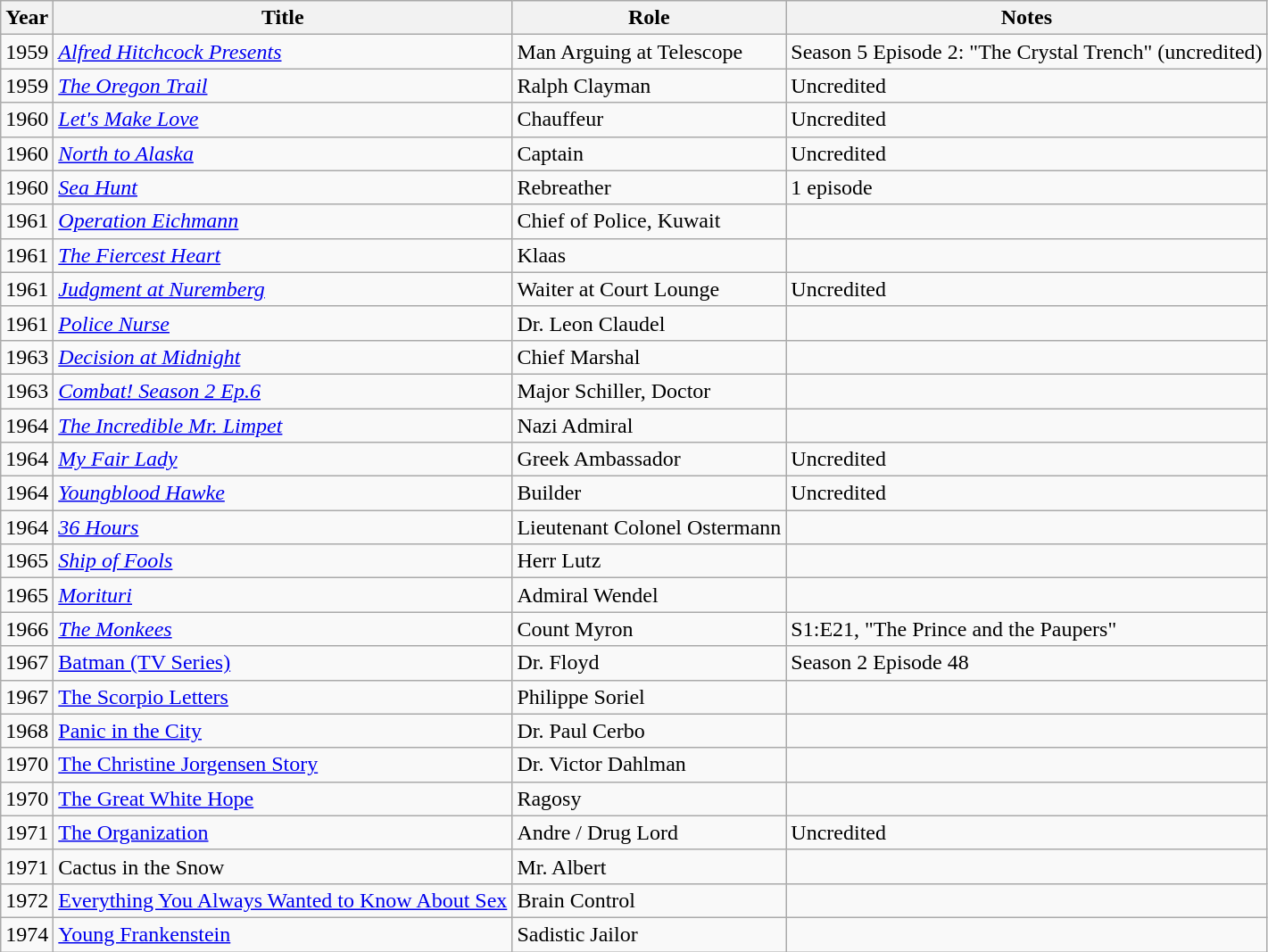<table class="wikitable">
<tr>
<th>Year</th>
<th>Title</th>
<th>Role</th>
<th>Notes</th>
</tr>
<tr>
<td>1959</td>
<td><em><a href='#'>Alfred Hitchcock Presents</a></em></td>
<td>Man Arguing at Telescope</td>
<td>Season 5 Episode 2: "The Crystal Trench" (uncredited)</td>
</tr>
<tr>
<td>1959</td>
<td><em><a href='#'>The Oregon Trail</a></em></td>
<td>Ralph Clayman</td>
<td>Uncredited</td>
</tr>
<tr>
<td>1960</td>
<td><em><a href='#'>Let's Make Love</a></em></td>
<td>Chauffeur</td>
<td>Uncredited</td>
</tr>
<tr>
<td>1960</td>
<td><em><a href='#'>North to Alaska</a></em></td>
<td>Captain</td>
<td>Uncredited</td>
</tr>
<tr>
<td>1960</td>
<td><em><a href='#'>Sea Hunt</a></em></td>
<td>Rebreather</td>
<td>1 episode</td>
</tr>
<tr>
<td>1961</td>
<td><em><a href='#'>Operation Eichmann</a></em></td>
<td>Chief of Police, Kuwait</td>
<td></td>
</tr>
<tr>
<td>1961</td>
<td><em><a href='#'>The Fiercest Heart</a></em></td>
<td>Klaas</td>
<td></td>
</tr>
<tr>
<td>1961</td>
<td><em><a href='#'>Judgment at Nuremberg</a></em></td>
<td>Waiter at Court Lounge</td>
<td>Uncredited</td>
</tr>
<tr>
<td>1961</td>
<td><em><a href='#'>Police Nurse</a></em></td>
<td>Dr. Leon Claudel</td>
<td></td>
</tr>
<tr>
<td>1963</td>
<td><em><a href='#'>Decision at Midnight</a></em></td>
<td>Chief Marshal</td>
<td></td>
</tr>
<tr>
<td>1963</td>
<td><em><a href='#'>Combat! Season 2 Ep.6</a></em></td>
<td>Major Schiller, Doctor</td>
<td></td>
</tr>
<tr>
<td>1964</td>
<td><em><a href='#'>The Incredible Mr. Limpet</a></em></td>
<td>Nazi Admiral</td>
<td></td>
</tr>
<tr>
<td>1964</td>
<td><em><a href='#'>My Fair Lady</a></em></td>
<td>Greek Ambassador</td>
<td>Uncredited</td>
</tr>
<tr>
<td>1964</td>
<td><em><a href='#'>Youngblood Hawke</a></em></td>
<td>Builder</td>
<td>Uncredited</td>
</tr>
<tr>
<td>1964</td>
<td><em><a href='#'>36 Hours</a></em></td>
<td>Lieutenant Colonel Ostermann</td>
<td></td>
</tr>
<tr>
<td>1965</td>
<td><em><a href='#'>Ship of Fools</a></em></td>
<td>Herr Lutz</td>
<td></td>
</tr>
<tr>
<td>1965</td>
<td><em><a href='#'>Morituri</a></em></td>
<td>Admiral Wendel</td>
<td></td>
</tr>
<tr>
<td>1966</td>
<td><em><a href='#'>The Monkees</a></td>
<td>Count Myron</td>
<td>S1:E21, "The Prince and the Paupers"</td>
</tr>
<tr>
<td>1967</td>
<td></em><a href='#'>Batman (TV Series)</a><em></td>
<td>Dr. Floyd</td>
<td>Season 2 Episode 48</td>
</tr>
<tr>
<td>1967</td>
<td></em><a href='#'>The Scorpio Letters</a><em></td>
<td>Philippe Soriel</td>
<td></td>
</tr>
<tr>
<td>1968</td>
<td></em><a href='#'>Panic in the City</a><em></td>
<td>Dr. Paul Cerbo</td>
<td></td>
</tr>
<tr>
<td>1970</td>
<td></em><a href='#'>The Christine Jorgensen Story</a><em></td>
<td>Dr. Victor Dahlman</td>
<td></td>
</tr>
<tr>
<td>1970</td>
<td></em><a href='#'>The Great White Hope</a><em></td>
<td>Ragosy</td>
<td></td>
</tr>
<tr>
<td>1971</td>
<td></em><a href='#'>The Organization</a><em></td>
<td>Andre / Drug Lord</td>
<td>Uncredited</td>
</tr>
<tr>
<td>1971</td>
<td></em>Cactus in the Snow<em></td>
<td>Mr. Albert</td>
<td></td>
</tr>
<tr>
<td>1972</td>
<td></em><a href='#'>Everything You Always Wanted to Know About Sex</a><em></td>
<td>Brain Control</td>
<td></td>
</tr>
<tr>
<td>1974</td>
<td></em><a href='#'>Young Frankenstein</a><em></td>
<td>Sadistic Jailor</td>
<td></td>
</tr>
</table>
